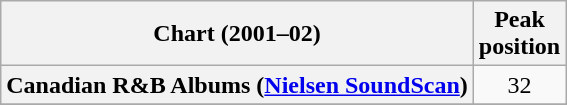<table class="wikitable sortable plainrowheaders" style="text-align:center">
<tr>
<th scope="col">Chart (2001–02)</th>
<th scope="col">Peak<br>position</th>
</tr>
<tr>
<th scope="row">Canadian R&B Albums (<a href='#'>Nielsen SoundScan</a>)</th>
<td style="text-align:center;">32</td>
</tr>
<tr>
</tr>
<tr>
</tr>
<tr>
</tr>
<tr>
</tr>
</table>
